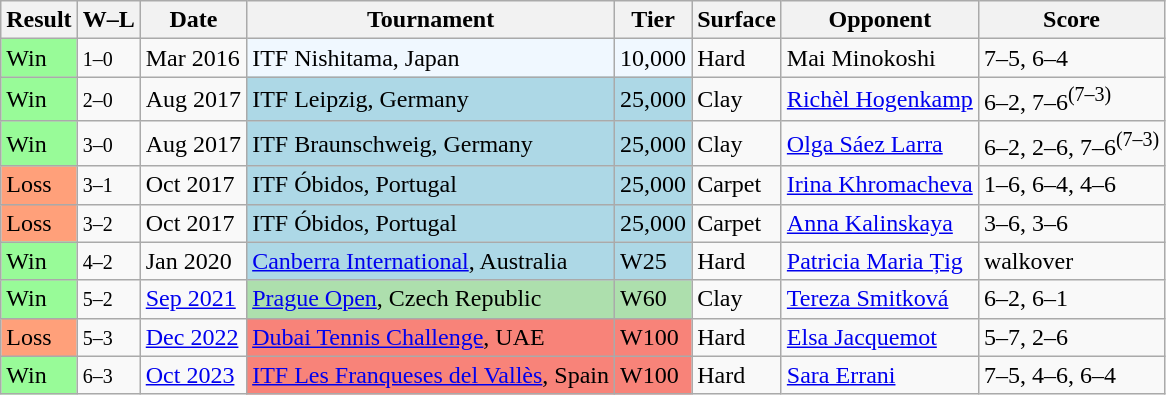<table class="sortable wikitable">
<tr>
<th>Result</th>
<th class="unsortable">W–L</th>
<th>Date</th>
<th>Tournament</th>
<th>Tier</th>
<th>Surface</th>
<th>Opponent</th>
<th class="unsortable">Score</th>
</tr>
<tr>
<td style="background:#98fb98;">Win</td>
<td><small>1–0</small></td>
<td>Mar 2016</td>
<td style="background:#f0f8ff;">ITF Nishitama, Japan</td>
<td style="background:#f0f8ff;">10,000</td>
<td>Hard</td>
<td> Mai Minokoshi</td>
<td>7–5, 6–4</td>
</tr>
<tr>
<td style="background:#98fb98;">Win</td>
<td><small>2–0</small></td>
<td>Aug 2017</td>
<td style="background:lightblue;">ITF Leipzig, Germany</td>
<td style="background:lightblue;">25,000</td>
<td>Clay</td>
<td> <a href='#'>Richèl Hogenkamp</a></td>
<td>6–2, 7–6<sup>(7–3)</sup></td>
</tr>
<tr>
<td style="background:#98fb98;">Win</td>
<td><small>3–0</small></td>
<td>Aug 2017</td>
<td style="background:lightblue;">ITF Braunschweig, Germany</td>
<td style="background:lightblue;">25,000</td>
<td>Clay</td>
<td> <a href='#'>Olga Sáez Larra</a></td>
<td>6–2, 2–6, 7–6<sup>(7–3)</sup></td>
</tr>
<tr>
<td style="background:#ffa07a;">Loss</td>
<td><small>3–1</small></td>
<td>Oct 2017</td>
<td style="background:lightblue;">ITF Óbidos, Portugal</td>
<td style="background:lightblue;">25,000</td>
<td>Carpet</td>
<td> <a href='#'>Irina Khromacheva</a></td>
<td>1–6, 6–4, 4–6</td>
</tr>
<tr>
<td style="background:#ffa07a;">Loss</td>
<td><small>3–2</small></td>
<td>Oct 2017</td>
<td style="background:lightblue;">ITF Óbidos, Portugal</td>
<td style="background:lightblue;">25,000</td>
<td>Carpet</td>
<td> <a href='#'>Anna Kalinskaya</a></td>
<td>3–6, 3–6</td>
</tr>
<tr>
<td style="background:#98fb98;">Win</td>
<td><small>4–2</small></td>
<td>Jan 2020</td>
<td style="background:lightblue;"><a href='#'>Canberra International</a>, Australia</td>
<td style="background:lightblue;">W25</td>
<td>Hard</td>
<td> <a href='#'>Patricia Maria Țig</a></td>
<td>walkover</td>
</tr>
<tr>
<td style="background:#98fb98;">Win</td>
<td><small>5–2</small></td>
<td><a href='#'>Sep 2021</a></td>
<td style="background:#addfad;"><a href='#'>Prague Open</a>, Czech Republic</td>
<td style="background:#addfad;">W60</td>
<td>Clay</td>
<td> <a href='#'>Tereza Smitková</a></td>
<td>6–2, 6–1</td>
</tr>
<tr>
<td style="background:#ffa07a;">Loss</td>
<td><small>5–3</small></td>
<td><a href='#'>Dec 2022</a></td>
<td style="background:#f88379;"><a href='#'>Dubai Tennis Challenge</a>, UAE</td>
<td style="background:#f88379;">W100</td>
<td>Hard</td>
<td> <a href='#'>Elsa Jacquemot</a></td>
<td>5–7, 2–6</td>
</tr>
<tr>
<td style="background:#98FB98;">Win</td>
<td><small>6–3</small></td>
<td><a href='#'>Oct 2023</a></td>
<td bgcolor=f88379><a href='#'>ITF Les Franqueses del Vallès</a>, Spain</td>
<td bgcolor=f88379>W100</td>
<td>Hard</td>
<td> <a href='#'>Sara Errani</a></td>
<td>7–5, 4–6, 6–4</td>
</tr>
</table>
